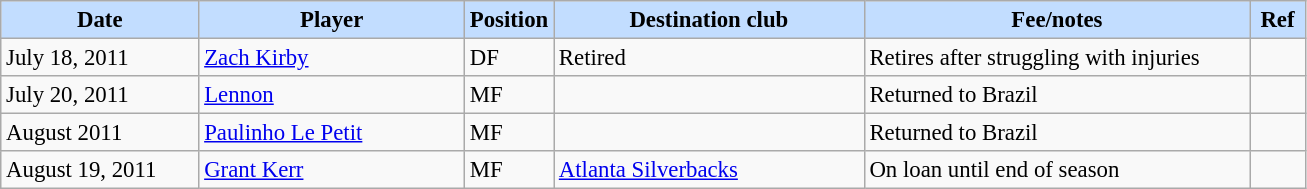<table class="wikitable" style="text-align:left; font-size:95%;">
<tr>
<th style="background:#c2ddff; width:125px;">Date</th>
<th style="background:#c2ddff; width:170px;">Player</th>
<th style="background:#c2ddff; width:50px;">Position</th>
<th style="background:#c2ddff; width:200px;">Destination club</th>
<th style="background:#c2ddff; width:250px;">Fee/notes</th>
<th style="background:#c2ddff; width:30px;">Ref</th>
</tr>
<tr>
<td>July 18, 2011</td>
<td> <a href='#'>Zach Kirby</a></td>
<td>DF</td>
<td>Retired</td>
<td>Retires after struggling with injuries</td>
<td></td>
</tr>
<tr>
<td>July 20, 2011</td>
<td> <a href='#'>Lennon</a></td>
<td>MF</td>
<td></td>
<td>Returned to Brazil</td>
<td></td>
</tr>
<tr>
<td>August 2011</td>
<td> <a href='#'>Paulinho Le Petit</a></td>
<td>MF</td>
<td></td>
<td>Returned to Brazil</td>
<td></td>
</tr>
<tr>
<td>August 19, 2011</td>
<td> <a href='#'>Grant Kerr</a></td>
<td>MF</td>
<td> <a href='#'>Atlanta Silverbacks</a></td>
<td>On loan until end of season</td>
<td></td>
</tr>
</table>
